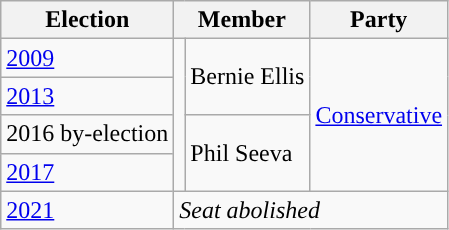<table class="wikitable">
<tr>
<th>Election</th>
<th colspan="2">Member</th>
<th>Party</th>
</tr>
<tr>
<td><a href='#'>2009</a></td>
<td rowspan="4" style="background-color: "></td>
<td rowspan="2">Bernie Ellis</td>
<td rowspan="4"><a href='#'>Conservative</a></td>
</tr>
<tr>
<td><a href='#'>2013</a></td>
</tr>
<tr>
<td>2016 by-election</td>
<td rowspan="2">Phil Seeva</td>
</tr>
<tr>
<td><a href='#'>2017</a></td>
</tr>
<tr>
<td><a href='#'>2021</a></td>
<td colspan="3"><em>Seat abolished</em></td>
</tr>
</table>
